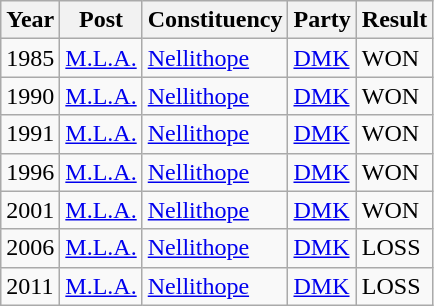<table class="wikitable">
<tr>
<th>Year</th>
<th>Post</th>
<th>Constituency</th>
<th>Party</th>
<th>Result</th>
</tr>
<tr>
<td>1985</td>
<td><a href='#'>M.L.A.</a></td>
<td><a href='#'>Nellithope</a></td>
<td><a href='#'>DMK</a></td>
<td>WON</td>
</tr>
<tr>
<td>1990</td>
<td><a href='#'>M.L.A.</a></td>
<td><a href='#'>Nellithope</a></td>
<td><a href='#'>DMK</a></td>
<td>WON</td>
</tr>
<tr>
<td>1991</td>
<td><a href='#'>M.L.A.</a></td>
<td><a href='#'>Nellithope</a></td>
<td><a href='#'>DMK</a></td>
<td>WON</td>
</tr>
<tr>
<td>1996</td>
<td><a href='#'>M.L.A.</a></td>
<td><a href='#'>Nellithope</a></td>
<td><a href='#'>DMK</a></td>
<td>WON</td>
</tr>
<tr>
<td>2001</td>
<td><a href='#'>M.L.A.</a></td>
<td><a href='#'>Nellithope</a></td>
<td><a href='#'>DMK</a></td>
<td>WON</td>
</tr>
<tr>
<td>2006</td>
<td><a href='#'>M.L.A.</a></td>
<td><a href='#'>Nellithope</a></td>
<td><a href='#'>DMK</a></td>
<td>LOSS</td>
</tr>
<tr>
<td>2011</td>
<td><a href='#'>M.L.A.</a></td>
<td><a href='#'>Nellithope</a></td>
<td><a href='#'>DMK</a></td>
<td>LOSS</td>
</tr>
</table>
